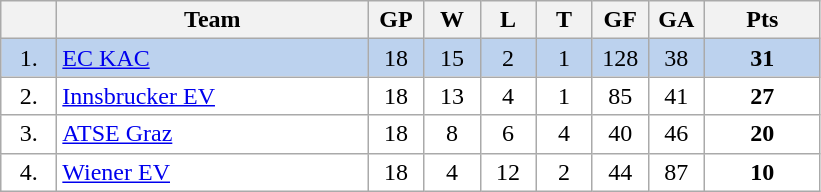<table class="wikitable">
<tr>
<th width="30"></th>
<th width="200">Team</th>
<th width="30">GP</th>
<th width="30">W</th>
<th width="30">L</th>
<th width="30">T</th>
<th width="30">GF</th>
<th width="30">GA</th>
<th width="70">Pts</th>
</tr>
<tr bgcolor="#BCD2EE" align="center">
<td>1.</td>
<td align="left"><a href='#'>EC KAC</a></td>
<td>18</td>
<td>15</td>
<td>2</td>
<td>1</td>
<td>128</td>
<td>38</td>
<td><strong>31</strong></td>
</tr>
<tr bgcolor="#FFFFFF" align="center">
<td>2.</td>
<td align="left"><a href='#'>Innsbrucker EV</a></td>
<td>18</td>
<td>13</td>
<td>4</td>
<td>1</td>
<td>85</td>
<td>41</td>
<td><strong>27</strong></td>
</tr>
<tr bgcolor="#FFFFFF" align="center">
<td>3.</td>
<td align="left"><a href='#'>ATSE Graz</a></td>
<td>18</td>
<td>8</td>
<td>6</td>
<td>4</td>
<td>40</td>
<td>46</td>
<td><strong>20</strong></td>
</tr>
<tr bgcolor="#FFFFFF" align="center">
<td>4.</td>
<td align="left"><a href='#'>Wiener EV</a></td>
<td>18</td>
<td>4</td>
<td>12</td>
<td>2</td>
<td>44</td>
<td>87</td>
<td><strong>10</strong></td>
</tr>
</table>
